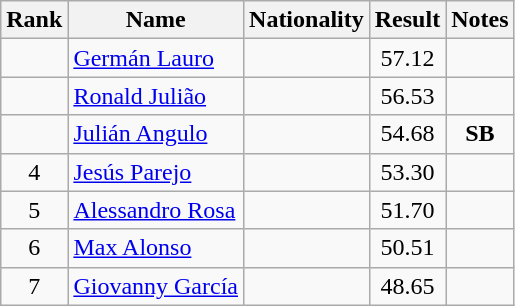<table class="wikitable sortable" style="text-align:center">
<tr>
<th>Rank</th>
<th>Name</th>
<th>Nationality</th>
<th>Result</th>
<th>Notes</th>
</tr>
<tr>
<td></td>
<td align=left><a href='#'>Germán Lauro</a></td>
<td align=left></td>
<td>57.12</td>
<td></td>
</tr>
<tr>
<td></td>
<td align=left><a href='#'>Ronald Julião</a></td>
<td align=left></td>
<td>56.53</td>
<td></td>
</tr>
<tr>
<td></td>
<td align=left><a href='#'>Julián Angulo</a></td>
<td align=left></td>
<td>54.68</td>
<td><strong>SB</strong></td>
</tr>
<tr>
<td>4</td>
<td align=left><a href='#'>Jesús Parejo</a></td>
<td align=left></td>
<td>53.30</td>
<td></td>
</tr>
<tr>
<td>5</td>
<td align=left><a href='#'>Alessandro Rosa</a></td>
<td align=left></td>
<td>51.70</td>
<td></td>
</tr>
<tr>
<td>6</td>
<td align=left><a href='#'>Max Alonso</a></td>
<td align=left></td>
<td>50.51</td>
<td></td>
</tr>
<tr>
<td>7</td>
<td align=left><a href='#'>Giovanny García</a></td>
<td align=left></td>
<td>48.65</td>
<td></td>
</tr>
</table>
